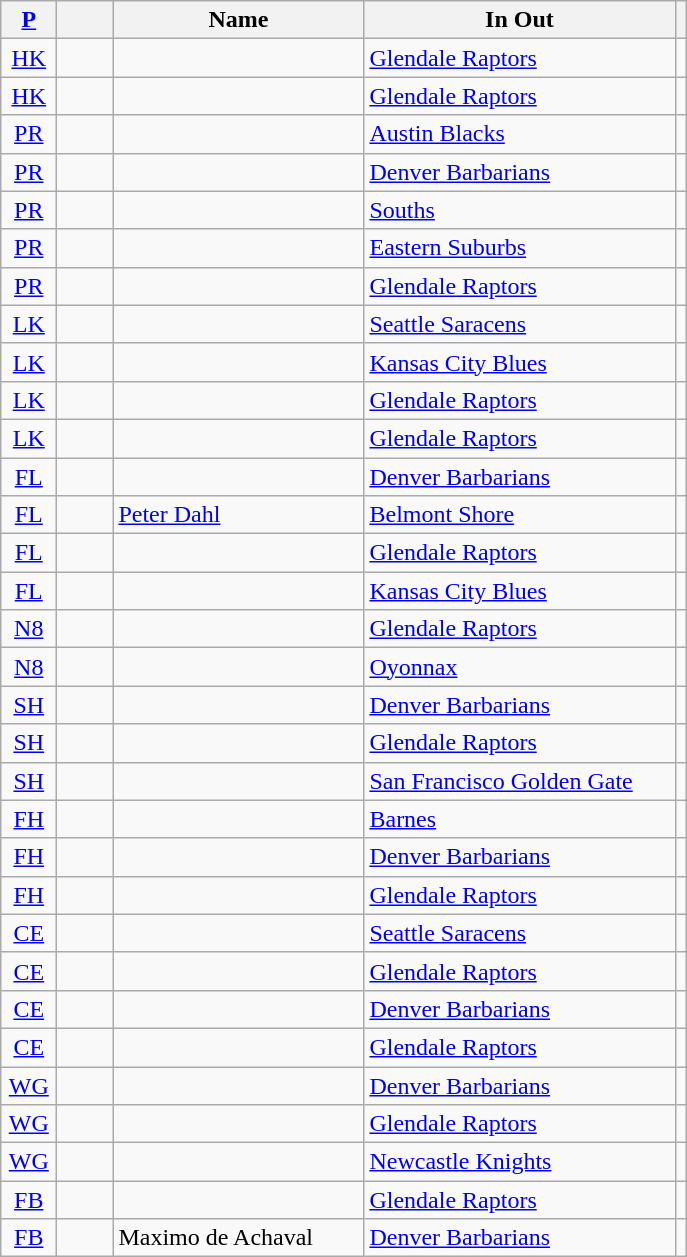<table class="wikitable sortable" style="font-size: 100%">
<tr>
<th style="width:30px"><a href='#'>P</a></th>
<th style="width:30px"></th>
<th style="width:160px">Name</th>
<th style="width:200px">In  Out </th>
<th></th>
</tr>
<tr>
<td align=center><a href='#'>HK</a></td>
<td align=center></td>
<td align=left></td>
<td align=left> <a href='#'>Glendale Raptors</a></td>
<td align=center></td>
</tr>
<tr>
<td align=center><a href='#'>HK</a></td>
<td align=center></td>
<td align=left></td>
<td align=left> <a href='#'>Glendale Raptors</a></td>
<td align=center></td>
</tr>
<tr>
<td align=center><a href='#'>PR</a></td>
<td align=center></td>
<td align=left></td>
<td align=left> <a href='#'>Austin Blacks</a></td>
<td align=center></td>
</tr>
<tr>
<td align=center><a href='#'>PR</a></td>
<td align=center></td>
<td align=left></td>
<td align=left> <a href='#'>Denver Barbarians</a></td>
<td align=center></td>
</tr>
<tr>
<td align=center><a href='#'>PR</a></td>
<td align=center></td>
<td align=left></td>
<td align=left> <a href='#'>Souths</a></td>
<td align=center></td>
</tr>
<tr>
<td align=center><a href='#'>PR</a></td>
<td align=center></td>
<td align=left></td>
<td align=left> <a href='#'>Eastern Suburbs</a></td>
<td align=center></td>
</tr>
<tr>
<td align=center><a href='#'>PR</a></td>
<td align=center></td>
<td align=left></td>
<td align=left> <a href='#'>Glendale Raptors</a></td>
<td align=center></td>
</tr>
<tr>
<td align=center><a href='#'>LK</a></td>
<td align=center></td>
<td align=left></td>
<td align=left> <a href='#'>Seattle Saracens</a></td>
<td align=center></td>
</tr>
<tr>
<td align=center><a href='#'>LK</a></td>
<td align=center></td>
<td align=left></td>
<td align=left> <a href='#'>Kansas City Blues</a></td>
<td align=center></td>
</tr>
<tr>
<td align=center><a href='#'>LK</a></td>
<td align=center></td>
<td align=left></td>
<td align=left> <a href='#'>Glendale Raptors</a></td>
<td align=center></td>
</tr>
<tr>
<td align=center><a href='#'>LK</a></td>
<td align=center></td>
<td align=left></td>
<td align=left> <a href='#'>Glendale Raptors</a></td>
<td align=center></td>
</tr>
<tr>
<td align=center><a href='#'>FL</a></td>
<td align=center></td>
<td align=left></td>
<td align=left> <a href='#'>Denver Barbarians</a></td>
<td align=center></td>
</tr>
<tr>
<td align=center><a href='#'>FL</a></td>
<td align=center></td>
<td align=left><a href='#'>Peter Dahl</a></td>
<td align=left> <a href='#'>Belmont Shore</a></td>
<td align=center></td>
</tr>
<tr>
<td align=center><a href='#'>FL</a></td>
<td align=center></td>
<td align=left></td>
<td align=left> <a href='#'>Glendale Raptors</a></td>
<td align=center></td>
</tr>
<tr>
<td align=center><a href='#'>FL</a></td>
<td align=center></td>
<td align=left></td>
<td align=left> <a href='#'>Kansas City Blues</a></td>
<td align=center></td>
</tr>
<tr>
<td align=center><a href='#'>N8</a></td>
<td align=center></td>
<td align=left></td>
<td align=left> <a href='#'>Glendale Raptors</a></td>
<td align=center></td>
</tr>
<tr>
<td align=center><a href='#'>N8</a></td>
<td align=center></td>
<td align=left></td>
<td align=left> <a href='#'>Oyonnax</a></td>
<td align=center></td>
</tr>
<tr>
<td align=center><a href='#'>SH</a></td>
<td align=center></td>
<td align=left></td>
<td align=left> <a href='#'>Denver Barbarians</a></td>
<td align=center></td>
</tr>
<tr>
<td align=center><a href='#'>SH</a></td>
<td align=center></td>
<td align=left></td>
<td align=left> <a href='#'>Glendale Raptors</a></td>
<td align=center></td>
</tr>
<tr>
<td align=center><a href='#'>SH</a></td>
<td align=center></td>
<td align=left></td>
<td align=left> <a href='#'>San Francisco Golden Gate</a></td>
<td align=center></td>
</tr>
<tr>
<td align=center><a href='#'>FH</a></td>
<td align=center></td>
<td align=left></td>
<td align=left> <a href='#'>Barnes</a></td>
<td align=center></td>
</tr>
<tr>
<td align=center><a href='#'>FH</a></td>
<td align=center></td>
<td align=left></td>
<td align=left> <a href='#'>Denver Barbarians</a></td>
<td align=center></td>
</tr>
<tr>
<td align=center><a href='#'>FH</a></td>
<td align=center></td>
<td align=left></td>
<td align=left> <a href='#'>Glendale Raptors</a></td>
<td align=center></td>
</tr>
<tr>
<td align=center><a href='#'>CE</a></td>
<td align=center></td>
<td align=left></td>
<td align=left> <a href='#'>Seattle Saracens</a></td>
<td align=center></td>
</tr>
<tr>
<td align=center><a href='#'>CE</a></td>
<td align=center></td>
<td align=left></td>
<td align=left> <a href='#'>Glendale Raptors</a></td>
<td align=center></td>
</tr>
<tr>
<td align=center><a href='#'>CE</a></td>
<td align=center></td>
<td align=left></td>
<td align=left> <a href='#'>Denver Barbarians</a></td>
<td align=center></td>
</tr>
<tr>
<td align=center><a href='#'>CE</a></td>
<td align=center></td>
<td align=left></td>
<td align=left> <a href='#'>Glendale Raptors</a></td>
<td align=center></td>
</tr>
<tr>
<td align=center><a href='#'>WG</a></td>
<td align=center></td>
<td align=left></td>
<td align=left> <a href='#'>Denver Barbarians</a></td>
<td align=center></td>
</tr>
<tr>
<td align=center><a href='#'>WG</a></td>
<td align=center></td>
<td align=left></td>
<td align=left> <a href='#'>Glendale Raptors</a></td>
<td align=center></td>
</tr>
<tr>
<td align=center><a href='#'>WG</a></td>
<td align=center></td>
<td align=left></td>
<td align=left> <a href='#'>Newcastle Knights</a></td>
<td align=center></td>
</tr>
<tr>
<td align=center><a href='#'>FB</a></td>
<td align=center></td>
<td align=left></td>
<td align=left> <a href='#'>Glendale Raptors</a></td>
<td align=center></td>
</tr>
<tr>
<td align=center><a href='#'>FB</a></td>
<td align=center></td>
<td align=left>Maximo de Achaval</td>
<td align=left> <a href='#'>Denver Barbarians</a></td>
<td align=center></td>
</tr>
</table>
